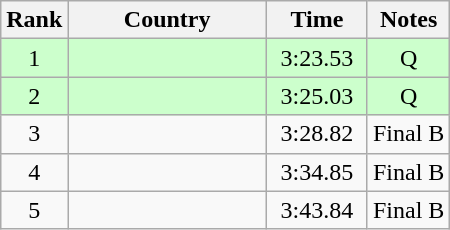<table class="wikitable" style="text-align:center">
<tr>
<th>Rank</th>
<th width=125>Country</th>
<th width=60>Time</th>
<th>Notes</th>
</tr>
<tr bgcolor=#ccffcc>
<td>1</td>
<td style="text-align:left"></td>
<td>3:23.53</td>
<td>Q</td>
</tr>
<tr bgcolor=#ccffcc>
<td>2</td>
<td style="text-align:left"></td>
<td>3:25.03</td>
<td>Q</td>
</tr>
<tr>
<td>3</td>
<td style="text-align:left"></td>
<td>3:28.82</td>
<td>Final B</td>
</tr>
<tr>
<td>4</td>
<td style="text-align:left"></td>
<td>3:34.85</td>
<td>Final B</td>
</tr>
<tr>
<td>5</td>
<td style="text-align:left"></td>
<td>3:43.84</td>
<td>Final B</td>
</tr>
</table>
